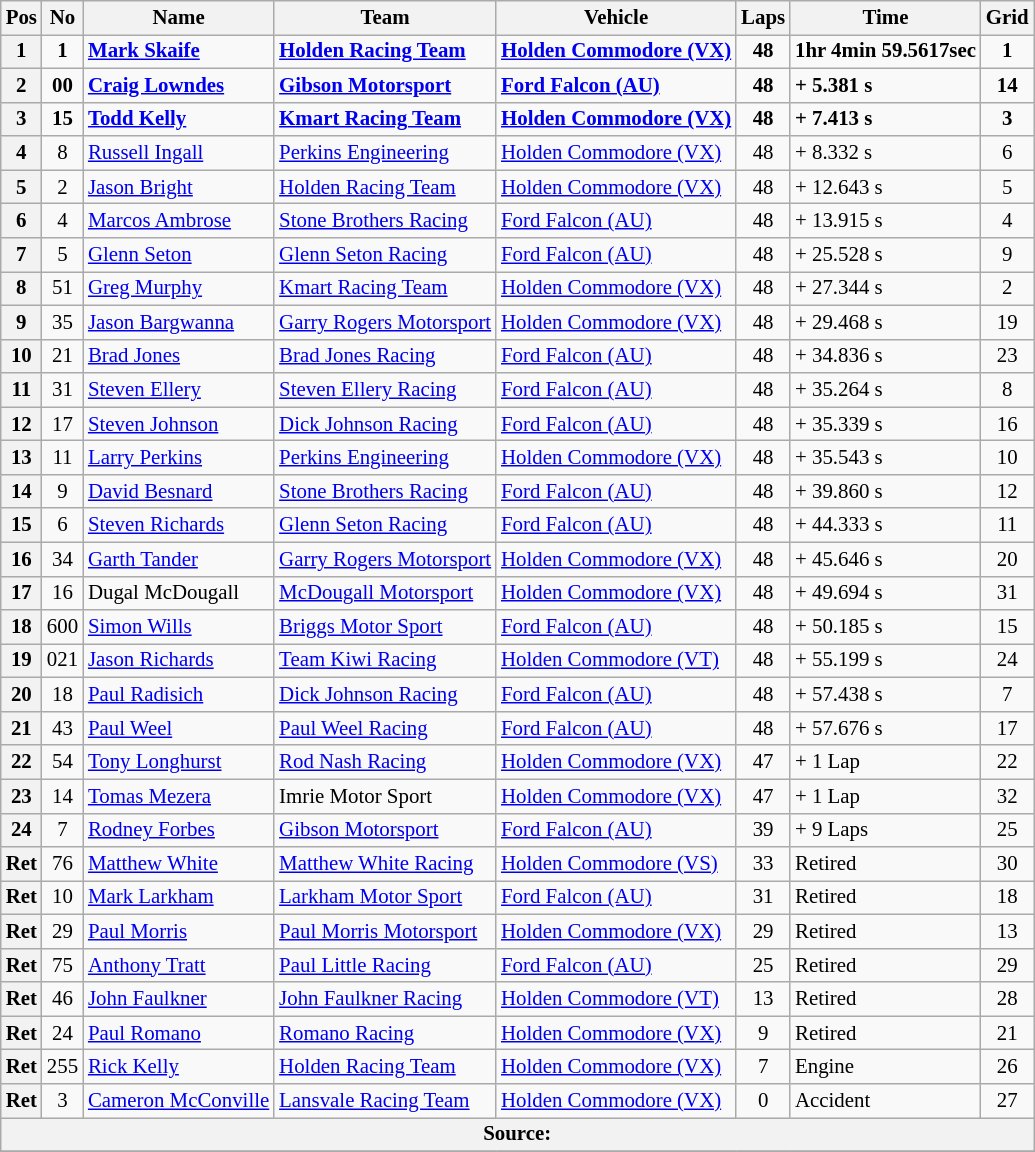<table class="wikitable" style="font-size: 87%;">
<tr>
<th>Pos</th>
<th>No</th>
<th>Name</th>
<th>Team</th>
<th>Vehicle</th>
<th>Laps</th>
<th>Time</th>
<th>Grid</th>
</tr>
<tr>
<th>1</th>
<td align=center><strong>1</strong></td>
<td><strong> <a href='#'>Mark Skaife</a></strong></td>
<td><strong><a href='#'>Holden Racing Team</a></strong></td>
<td><strong><a href='#'>Holden Commodore (VX)</a></strong></td>
<td align=center><strong>48</strong></td>
<td><strong>1hr 4min 59.5617sec</strong></td>
<td align=center><strong>1</strong></td>
</tr>
<tr>
<th>2</th>
<td align=center><strong>00</strong></td>
<td><strong> <a href='#'>Craig Lowndes</a></strong></td>
<td><strong><a href='#'>Gibson Motorsport</a></strong></td>
<td><strong><a href='#'>Ford Falcon (AU)</a></strong></td>
<td align=center><strong>48</strong></td>
<td><strong>+ 5.381 s</strong></td>
<td align=center><strong>14</strong></td>
</tr>
<tr>
<th>3</th>
<td align=center><strong>15</strong></td>
<td><strong> <a href='#'>Todd Kelly</a></strong></td>
<td><strong><a href='#'>Kmart Racing Team</a></strong></td>
<td><strong><a href='#'>Holden Commodore (VX)</a></strong></td>
<td align=center><strong>48</strong></td>
<td><strong>+ 7.413 s</strong></td>
<td align=center><strong>3</strong></td>
</tr>
<tr>
<th>4</th>
<td align=center>8</td>
<td> <a href='#'>Russell Ingall</a></td>
<td><a href='#'>Perkins Engineering</a></td>
<td><a href='#'>Holden Commodore (VX)</a></td>
<td align=center>48</td>
<td>+ 8.332 s</td>
<td align=center>6</td>
</tr>
<tr>
<th>5</th>
<td align=center>2</td>
<td> <a href='#'>Jason Bright</a></td>
<td><a href='#'>Holden Racing Team</a></td>
<td><a href='#'>Holden Commodore (VX)</a></td>
<td align=center>48</td>
<td>+ 12.643 s</td>
<td align=center>5</td>
</tr>
<tr>
<th>6</th>
<td align=center>4</td>
<td> <a href='#'>Marcos Ambrose</a></td>
<td><a href='#'>Stone Brothers Racing</a></td>
<td><a href='#'>Ford Falcon (AU)</a></td>
<td align=center>48</td>
<td>+ 13.915 s</td>
<td align=center>4</td>
</tr>
<tr>
<th>7</th>
<td align=center>5</td>
<td> <a href='#'>Glenn Seton</a></td>
<td><a href='#'>Glenn Seton Racing</a></td>
<td><a href='#'>Ford Falcon (AU)</a></td>
<td align=center>48</td>
<td>+ 25.528 s</td>
<td align=center>9</td>
</tr>
<tr>
<th>8</th>
<td align=center>51</td>
<td> <a href='#'>Greg Murphy</a></td>
<td><a href='#'>Kmart Racing Team</a></td>
<td><a href='#'>Holden Commodore (VX)</a></td>
<td align=center>48</td>
<td>+ 27.344 s</td>
<td align=center>2</td>
</tr>
<tr>
<th>9</th>
<td align=center>35</td>
<td> <a href='#'>Jason Bargwanna</a></td>
<td><a href='#'>Garry Rogers Motorsport</a></td>
<td><a href='#'>Holden Commodore (VX)</a></td>
<td align=center>48</td>
<td>+ 29.468 s</td>
<td align=center>19</td>
</tr>
<tr>
<th>10</th>
<td align=center>21</td>
<td> <a href='#'>Brad Jones</a></td>
<td><a href='#'>Brad Jones Racing</a></td>
<td><a href='#'>Ford Falcon (AU)</a></td>
<td align=center>48</td>
<td>+ 34.836 s</td>
<td align=center>23</td>
</tr>
<tr>
<th>11</th>
<td align=center>31</td>
<td> <a href='#'>Steven Ellery</a></td>
<td><a href='#'>Steven Ellery Racing</a></td>
<td><a href='#'>Ford Falcon (AU)</a></td>
<td align=center>48</td>
<td>+ 35.264 s</td>
<td align=center>8</td>
</tr>
<tr>
<th>12</th>
<td align=center>17</td>
<td> <a href='#'>Steven Johnson</a></td>
<td><a href='#'>Dick Johnson Racing</a></td>
<td><a href='#'>Ford Falcon (AU)</a></td>
<td align=center>48</td>
<td>+ 35.339 s</td>
<td align=center>16</td>
</tr>
<tr>
<th>13</th>
<td align=center>11</td>
<td> <a href='#'>Larry Perkins</a></td>
<td><a href='#'>Perkins Engineering</a></td>
<td><a href='#'>Holden Commodore (VX)</a></td>
<td align=center>48</td>
<td>+ 35.543 s</td>
<td align=center>10</td>
</tr>
<tr>
<th>14</th>
<td align=center>9</td>
<td> <a href='#'>David Besnard</a></td>
<td><a href='#'>Stone Brothers Racing</a></td>
<td><a href='#'>Ford Falcon (AU)</a></td>
<td align=center>48</td>
<td>+ 39.860 s</td>
<td align=center>12</td>
</tr>
<tr>
<th>15</th>
<td align=center>6</td>
<td> <a href='#'>Steven Richards</a></td>
<td><a href='#'>Glenn Seton Racing</a></td>
<td><a href='#'>Ford Falcon (AU)</a></td>
<td align=center>48</td>
<td>+ 44.333 s</td>
<td align=center>11</td>
</tr>
<tr>
<th>16</th>
<td align=center>34</td>
<td> <a href='#'>Garth Tander</a></td>
<td><a href='#'>Garry Rogers Motorsport</a></td>
<td><a href='#'>Holden Commodore (VX)</a></td>
<td align=center>48</td>
<td>+ 45.646 s</td>
<td align=center>20</td>
</tr>
<tr>
<th>17</th>
<td align=center>16</td>
<td> Dugal McDougall</td>
<td><a href='#'>McDougall Motorsport</a></td>
<td><a href='#'>Holden Commodore (VX)</a></td>
<td align=center>48</td>
<td>+ 49.694 s</td>
<td align=center>31</td>
</tr>
<tr>
<th>18</th>
<td align=center>600</td>
<td> <a href='#'>Simon Wills</a></td>
<td><a href='#'>Briggs Motor Sport</a></td>
<td><a href='#'>Ford Falcon (AU)</a></td>
<td align=center>48</td>
<td>+ 50.185 s</td>
<td align=center>15</td>
</tr>
<tr>
<th>19</th>
<td align=center>021</td>
<td> <a href='#'>Jason Richards</a></td>
<td><a href='#'>Team Kiwi Racing</a></td>
<td><a href='#'>Holden Commodore (VT)</a></td>
<td align=center>48</td>
<td>+ 55.199 s</td>
<td align=center>24</td>
</tr>
<tr>
<th>20</th>
<td align=center>18</td>
<td> <a href='#'>Paul Radisich</a></td>
<td><a href='#'>Dick Johnson Racing</a></td>
<td><a href='#'>Ford Falcon (AU)</a></td>
<td align=center>48</td>
<td>+ 57.438 s</td>
<td align=center>7</td>
</tr>
<tr>
<th>21</th>
<td align=center>43</td>
<td> <a href='#'>Paul Weel</a></td>
<td><a href='#'>Paul Weel Racing</a></td>
<td><a href='#'>Ford Falcon (AU)</a></td>
<td align=center>48</td>
<td>+ 57.676 s</td>
<td align=center>17</td>
</tr>
<tr>
<th>22</th>
<td align=center>54</td>
<td> <a href='#'>Tony Longhurst</a></td>
<td><a href='#'>Rod Nash Racing</a></td>
<td><a href='#'>Holden Commodore (VX)</a></td>
<td align=center>47</td>
<td>+ 1 Lap</td>
<td align=center>22</td>
</tr>
<tr>
<th>23</th>
<td align=center>14</td>
<td> <a href='#'>Tomas Mezera</a></td>
<td>Imrie Motor Sport</td>
<td><a href='#'>Holden Commodore (VX)</a></td>
<td align=center>47</td>
<td>+ 1 Lap</td>
<td align=center>32</td>
</tr>
<tr>
<th>24</th>
<td align=center>7</td>
<td> <a href='#'>Rodney Forbes</a></td>
<td><a href='#'>Gibson Motorsport</a></td>
<td><a href='#'>Ford Falcon (AU)</a></td>
<td align=center>39</td>
<td>+ 9 Laps</td>
<td align=center>25</td>
</tr>
<tr>
<th>Ret</th>
<td align=center>76</td>
<td> <a href='#'>Matthew White</a></td>
<td><a href='#'>Matthew White Racing</a></td>
<td><a href='#'>Holden Commodore (VS)</a></td>
<td align=center>33</td>
<td>Retired</td>
<td align=center>30</td>
</tr>
<tr>
<th>Ret</th>
<td align=center>10</td>
<td> <a href='#'>Mark Larkham</a></td>
<td><a href='#'>Larkham Motor Sport</a></td>
<td><a href='#'>Ford Falcon (AU)</a></td>
<td align=center>31</td>
<td>Retired</td>
<td align=center>18</td>
</tr>
<tr>
<th>Ret</th>
<td align=center>29</td>
<td> <a href='#'>Paul Morris</a></td>
<td><a href='#'>Paul Morris Motorsport</a></td>
<td><a href='#'>Holden Commodore (VX)</a></td>
<td align=center>29</td>
<td>Retired</td>
<td align=center>13</td>
</tr>
<tr>
<th>Ret</th>
<td align=center>75</td>
<td> <a href='#'>Anthony Tratt</a></td>
<td><a href='#'>Paul Little Racing</a></td>
<td><a href='#'>Ford Falcon (AU)</a></td>
<td align=center>25</td>
<td>Retired</td>
<td align=center>29</td>
</tr>
<tr>
<th>Ret</th>
<td align=center>46</td>
<td> <a href='#'>John Faulkner</a></td>
<td><a href='#'>John Faulkner Racing</a></td>
<td><a href='#'>Holden Commodore (VT)</a></td>
<td align=center>13</td>
<td>Retired</td>
<td align=center>28</td>
</tr>
<tr>
<th>Ret</th>
<td align=center>24</td>
<td> <a href='#'>Paul Romano</a></td>
<td><a href='#'>Romano Racing</a></td>
<td><a href='#'>Holden Commodore (VX)</a></td>
<td align=center>9</td>
<td>Retired</td>
<td align=center>21</td>
</tr>
<tr>
<th>Ret</th>
<td align=center>255</td>
<td> <a href='#'>Rick Kelly</a></td>
<td><a href='#'>Holden Racing Team</a></td>
<td><a href='#'>Holden Commodore (VX)</a></td>
<td align=center>7</td>
<td>Engine</td>
<td align=center>26</td>
</tr>
<tr>
<th>Ret</th>
<td align=center>3</td>
<td> <a href='#'>Cameron McConville</a></td>
<td><a href='#'>Lansvale Racing Team</a></td>
<td><a href='#'>Holden Commodore (VX)</a></td>
<td align=center>0</td>
<td>Accident</td>
<td align=center>27</td>
</tr>
<tr>
<th colspan=8>Source:</th>
</tr>
<tr>
</tr>
</table>
